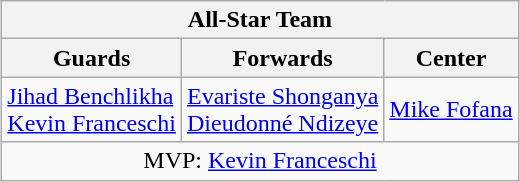<table class="wikitable" style="margin:auto">
<tr>
<th colspan="3" align="center">All-Star Team</th>
</tr>
<tr>
<th>Guards</th>
<th>Forwards</th>
<th>Center</th>
</tr>
<tr>
<td> <a href='#'>Jihad Benchlikha</a><br> <a href='#'>Kevin Franceschi</a></td>
<td> <a href='#'>Evariste Shonganya</a><br> <a href='#'>Dieudonné Ndizeye</a></td>
<td> <a href='#'>Mike Fofana</a></td>
</tr>
<tr>
<td colspan="3" align="center">MVP:  <a href='#'>Kevin Franceschi</a></td>
</tr>
</table>
